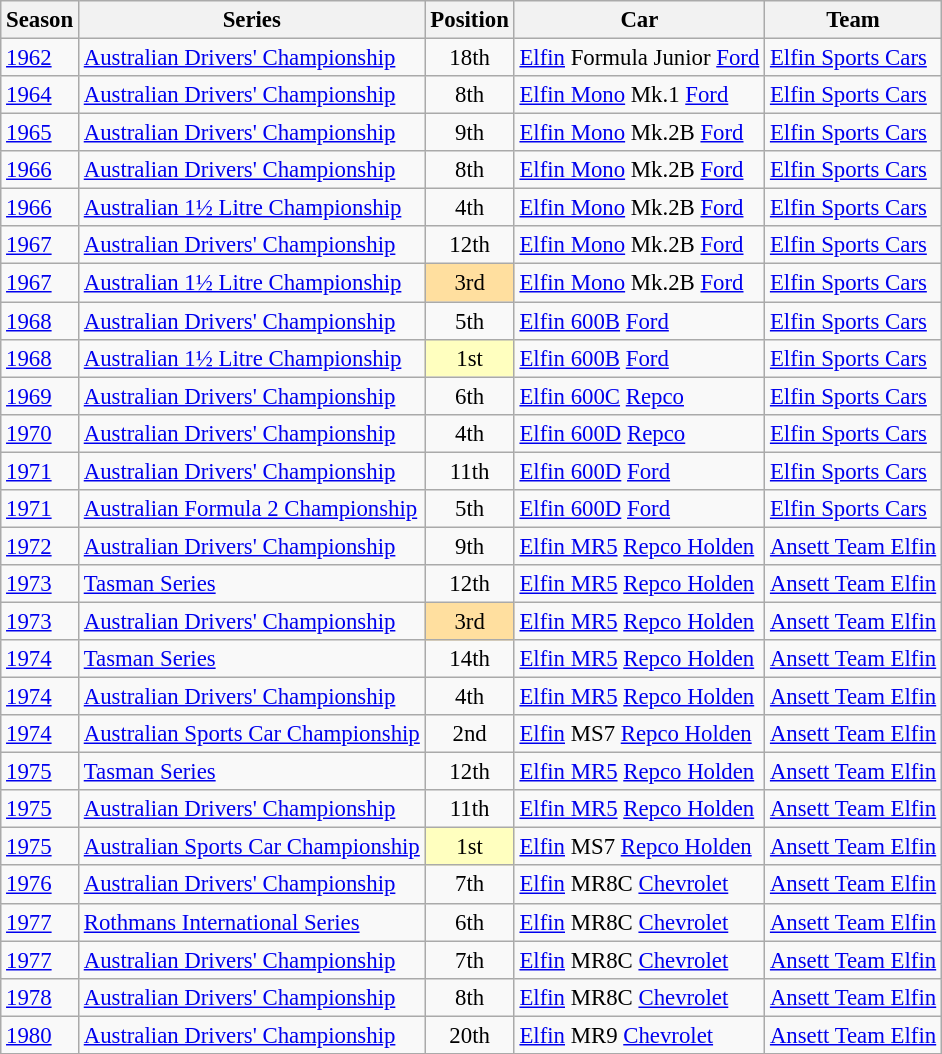<table class="wikitable" style="font-size: 95%;">
<tr>
<th>Season</th>
<th>Series</th>
<th>Position</th>
<th>Car</th>
<th>Team</th>
</tr>
<tr>
<td><a href='#'>1962</a></td>
<td><a href='#'>Australian Drivers' Championship</a></td>
<td align="center">18th</td>
<td><a href='#'>Elfin</a> Formula Junior <a href='#'>Ford</a></td>
<td><a href='#'>Elfin Sports Cars</a></td>
</tr>
<tr>
<td><a href='#'>1964</a></td>
<td><a href='#'>Australian Drivers' Championship</a></td>
<td align="center">8th</td>
<td><a href='#'>Elfin Mono</a> Mk.1 <a href='#'>Ford</a></td>
<td><a href='#'>Elfin Sports Cars</a></td>
</tr>
<tr>
<td><a href='#'>1965</a></td>
<td><a href='#'>Australian Drivers' Championship</a></td>
<td align="center">9th</td>
<td><a href='#'>Elfin Mono</a> Mk.2B <a href='#'>Ford</a></td>
<td><a href='#'>Elfin Sports Cars</a></td>
</tr>
<tr>
<td><a href='#'>1966</a></td>
<td><a href='#'>Australian Drivers' Championship</a></td>
<td align="center">8th</td>
<td><a href='#'>Elfin Mono</a> Mk.2B <a href='#'>Ford</a></td>
<td><a href='#'>Elfin Sports Cars</a></td>
</tr>
<tr>
<td><a href='#'>1966</a></td>
<td><a href='#'>Australian 1½ Litre Championship</a></td>
<td align="center">4th</td>
<td><a href='#'>Elfin Mono</a> Mk.2B <a href='#'>Ford</a></td>
<td><a href='#'>Elfin Sports Cars</a></td>
</tr>
<tr>
<td><a href='#'>1967</a></td>
<td><a href='#'>Australian Drivers' Championship</a></td>
<td align="center">12th</td>
<td><a href='#'>Elfin Mono</a> Mk.2B <a href='#'>Ford</a></td>
<td><a href='#'>Elfin Sports Cars</a></td>
</tr>
<tr>
<td><a href='#'>1967</a></td>
<td><a href='#'>Australian 1½ Litre Championship</a></td>
<td align="center" style="background:#ffdf9f;">3rd</td>
<td><a href='#'>Elfin Mono</a> Mk.2B <a href='#'>Ford</a></td>
<td><a href='#'>Elfin Sports Cars</a></td>
</tr>
<tr>
<td><a href='#'>1968</a></td>
<td><a href='#'>Australian Drivers' Championship</a></td>
<td align="center">5th</td>
<td><a href='#'>Elfin 600B</a> <a href='#'>Ford</a></td>
<td><a href='#'>Elfin Sports Cars</a></td>
</tr>
<tr>
<td><a href='#'>1968</a></td>
<td><a href='#'>Australian 1½ Litre Championship</a></td>
<td align="center" style="background:#ffffbf;">1st</td>
<td><a href='#'>Elfin 600B</a> <a href='#'>Ford</a></td>
<td><a href='#'>Elfin Sports Cars</a></td>
</tr>
<tr>
<td><a href='#'>1969</a></td>
<td><a href='#'>Australian Drivers' Championship</a></td>
<td align="center">6th</td>
<td><a href='#'>Elfin 600C</a> <a href='#'>Repco</a></td>
<td><a href='#'>Elfin Sports Cars</a></td>
</tr>
<tr>
<td><a href='#'>1970</a></td>
<td><a href='#'>Australian Drivers' Championship</a></td>
<td align="center">4th</td>
<td><a href='#'>Elfin 600D</a> <a href='#'>Repco</a></td>
<td><a href='#'>Elfin Sports Cars</a></td>
</tr>
<tr>
<td><a href='#'>1971</a></td>
<td><a href='#'>Australian Drivers' Championship</a></td>
<td align="center">11th</td>
<td><a href='#'>Elfin 600D</a> <a href='#'>Ford</a></td>
<td><a href='#'>Elfin Sports Cars</a></td>
</tr>
<tr>
<td><a href='#'>1971</a></td>
<td><a href='#'>Australian Formula 2 Championship</a></td>
<td align="center">5th</td>
<td><a href='#'>Elfin 600D</a> <a href='#'>Ford</a></td>
<td><a href='#'>Elfin Sports Cars</a></td>
</tr>
<tr>
<td><a href='#'>1972</a></td>
<td><a href='#'>Australian Drivers' Championship</a></td>
<td align="center">9th</td>
<td><a href='#'>Elfin MR5</a> <a href='#'>Repco Holden</a></td>
<td><a href='#'>Ansett Team Elfin</a></td>
</tr>
<tr>
<td><a href='#'>1973</a></td>
<td><a href='#'>Tasman Series</a></td>
<td align="center">12th</td>
<td><a href='#'>Elfin MR5</a> <a href='#'>Repco Holden</a></td>
<td><a href='#'>Ansett Team Elfin</a></td>
</tr>
<tr>
<td><a href='#'>1973</a></td>
<td><a href='#'>Australian Drivers' Championship</a></td>
<td align="center" style="background:#ffdf9f;">3rd</td>
<td><a href='#'>Elfin MR5</a> <a href='#'>Repco Holden</a></td>
<td><a href='#'>Ansett Team Elfin</a></td>
</tr>
<tr>
<td><a href='#'>1974</a></td>
<td><a href='#'>Tasman Series</a></td>
<td align="center">14th</td>
<td><a href='#'>Elfin MR5</a> <a href='#'>Repco Holden</a></td>
<td><a href='#'>Ansett Team Elfin</a></td>
</tr>
<tr>
<td><a href='#'>1974</a></td>
<td><a href='#'>Australian Drivers' Championship</a></td>
<td align="center">4th</td>
<td><a href='#'>Elfin MR5</a> <a href='#'>Repco Holden</a></td>
<td><a href='#'>Ansett Team Elfin</a></td>
</tr>
<tr>
<td><a href='#'>1974</a></td>
<td><a href='#'>Australian Sports Car Championship</a></td>
<td align="center">2nd</td>
<td><a href='#'>Elfin</a> MS7 <a href='#'>Repco Holden</a></td>
<td><a href='#'>Ansett Team Elfin</a></td>
</tr>
<tr>
<td><a href='#'>1975</a></td>
<td><a href='#'>Tasman Series</a></td>
<td align="center">12th</td>
<td><a href='#'>Elfin MR5</a> <a href='#'>Repco Holden</a></td>
<td><a href='#'>Ansett Team Elfin</a></td>
</tr>
<tr>
<td><a href='#'>1975</a></td>
<td><a href='#'>Australian Drivers' Championship</a></td>
<td align="center">11th</td>
<td><a href='#'>Elfin MR5</a> <a href='#'>Repco Holden</a></td>
<td><a href='#'>Ansett Team Elfin</a></td>
</tr>
<tr>
<td><a href='#'>1975</a></td>
<td><a href='#'>Australian Sports Car Championship</a></td>
<td align="center" style="background:#ffffbf;">1st</td>
<td><a href='#'>Elfin</a> MS7 <a href='#'>Repco Holden</a></td>
<td><a href='#'>Ansett Team Elfin</a></td>
</tr>
<tr>
<td><a href='#'>1976</a></td>
<td><a href='#'>Australian Drivers' Championship</a></td>
<td align="center">7th</td>
<td><a href='#'>Elfin</a> MR8C <a href='#'>Chevrolet</a></td>
<td><a href='#'>Ansett Team Elfin</a></td>
</tr>
<tr>
<td><a href='#'>1977</a></td>
<td><a href='#'>Rothmans International Series</a></td>
<td align="center">6th</td>
<td><a href='#'>Elfin</a> MR8C <a href='#'>Chevrolet</a></td>
<td><a href='#'>Ansett Team Elfin</a></td>
</tr>
<tr>
<td><a href='#'>1977</a></td>
<td><a href='#'>Australian Drivers' Championship</a></td>
<td align="center">7th</td>
<td><a href='#'>Elfin</a> MR8C <a href='#'>Chevrolet</a></td>
<td><a href='#'>Ansett Team Elfin</a></td>
</tr>
<tr>
<td><a href='#'>1978</a></td>
<td><a href='#'>Australian Drivers' Championship</a></td>
<td align="center">8th</td>
<td><a href='#'>Elfin</a> MR8C <a href='#'>Chevrolet</a></td>
<td><a href='#'>Ansett Team Elfin</a></td>
</tr>
<tr>
<td><a href='#'>1980</a></td>
<td><a href='#'>Australian Drivers' Championship</a></td>
<td align="center">20th</td>
<td><a href='#'>Elfin</a> MR9 <a href='#'>Chevrolet</a></td>
<td><a href='#'>Ansett Team Elfin</a></td>
</tr>
<tr>
</tr>
</table>
